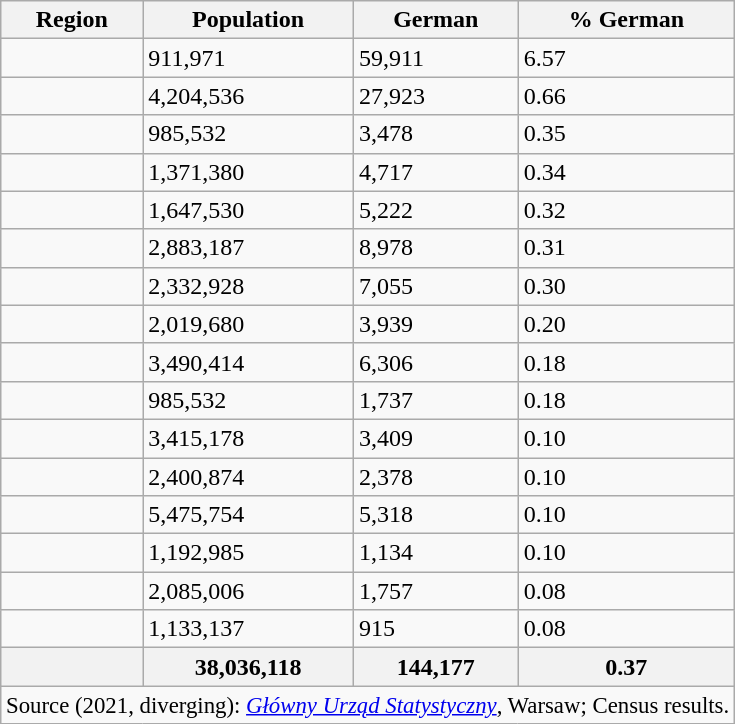<table class="wikitable sortable">
<tr>
<th>Region</th>
<th>Population</th>
<th>German</th>
<th>% German</th>
</tr>
<tr>
<td></td>
<td>911,971</td>
<td>59,911</td>
<td>6.57</td>
</tr>
<tr>
<td></td>
<td>4,204,536</td>
<td>27,923</td>
<td>0.66</td>
</tr>
<tr>
<td></td>
<td>985,532</td>
<td>3,478</td>
<td>0.35</td>
</tr>
<tr>
<td></td>
<td>1,371,380</td>
<td>4,717</td>
<td>0.34</td>
</tr>
<tr>
<td></td>
<td>1,647,530</td>
<td>5,222</td>
<td>0.32</td>
</tr>
<tr>
<td></td>
<td>2,883,187</td>
<td>8,978</td>
<td>0.31</td>
</tr>
<tr>
<td></td>
<td>2,332,928</td>
<td>7,055</td>
<td>0.30</td>
</tr>
<tr>
<td></td>
<td>2,019,680</td>
<td>3,939</td>
<td>0.20</td>
</tr>
<tr>
<td></td>
<td>3,490,414</td>
<td>6,306</td>
<td>0.18</td>
</tr>
<tr>
<td></td>
<td>985,532</td>
<td>1,737</td>
<td>0.18</td>
</tr>
<tr>
<td></td>
<td>3,415,178</td>
<td>3,409</td>
<td>0.10</td>
</tr>
<tr>
<td></td>
<td>2,400,874</td>
<td>2,378</td>
<td>0.10</td>
</tr>
<tr>
<td></td>
<td>5,475,754</td>
<td>5,318</td>
<td>0.10</td>
</tr>
<tr>
<td></td>
<td>1,192,985</td>
<td>1,134</td>
<td>0.10</td>
</tr>
<tr>
<td></td>
<td>2,085,006</td>
<td>1,757</td>
<td>0.08</td>
</tr>
<tr>
<td></td>
<td>1,133,137</td>
<td>915</td>
<td>0.08</td>
</tr>
<tr>
<th></th>
<th>38,036,118</th>
<th>144,177</th>
<th>0.37</th>
</tr>
<tr>
<td colspan="4" align="left" style="font-size: 95%;">Source (2021, diverging): <em><a href='#'>Główny Urząd Statystyczny</a></em>, Warsaw; Census results.</td>
</tr>
</table>
